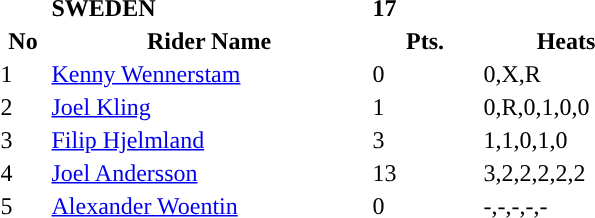<table class="toccolours">
<tr>
<td></td>
<td><strong>SWEDEN</strong></td>
<td><strong>17</strong></td>
</tr>
<tr style="background-color:">
<th width=30px>No</th>
<th width=210px>Rider Name</th>
<th width=70px>Pts.</th>
<th width=110px>Heats</th>
</tr>
<tr style="background-color:">
<td>1</td>
<td><a href='#'>Kenny Wennerstam</a></td>
<td>0</td>
<td>0,X,R</td>
</tr>
<tr style="background-color:">
<td>2</td>
<td><a href='#'>Joel Kling</a></td>
<td>1</td>
<td>0,R,0,1,0,0</td>
</tr>
<tr style="background-color:">
<td>3</td>
<td><a href='#'>Filip Hjelmland</a></td>
<td>3</td>
<td>1,1,0,1,0</td>
</tr>
<tr style="background-color:">
<td>4</td>
<td><a href='#'>Joel Andersson</a></td>
<td>13</td>
<td>3,2,2,2,2,2</td>
</tr>
<tr style="background-color:">
<td>5</td>
<td><a href='#'>Alexander Woentin</a></td>
<td>0</td>
<td>-,-,-,-,-</td>
</tr>
</table>
